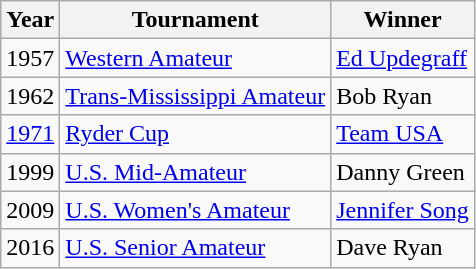<table class="sortable wikitable">
<tr>
<th>Year</th>
<th>Tournament</th>
<th>Winner</th>
</tr>
<tr>
<td>1957</td>
<td><a href='#'>Western Amateur</a></td>
<td><a href='#'>Ed Updegraff</a></td>
</tr>
<tr>
<td>1962</td>
<td><a href='#'>Trans-Mississippi Amateur</a></td>
<td>Bob Ryan</td>
</tr>
<tr>
<td><a href='#'>1971</a></td>
<td><a href='#'>Ryder Cup</a></td>
<td><a href='#'>Team USA</a></td>
</tr>
<tr>
<td>1999</td>
<td><a href='#'>U.S. Mid-Amateur</a></td>
<td>Danny Green</td>
</tr>
<tr>
<td>2009</td>
<td><a href='#'>U.S. Women's Amateur</a></td>
<td><a href='#'>Jennifer Song</a></td>
</tr>
<tr>
<td>2016</td>
<td><a href='#'>U.S. Senior Amateur</a></td>
<td>Dave Ryan</td>
</tr>
</table>
